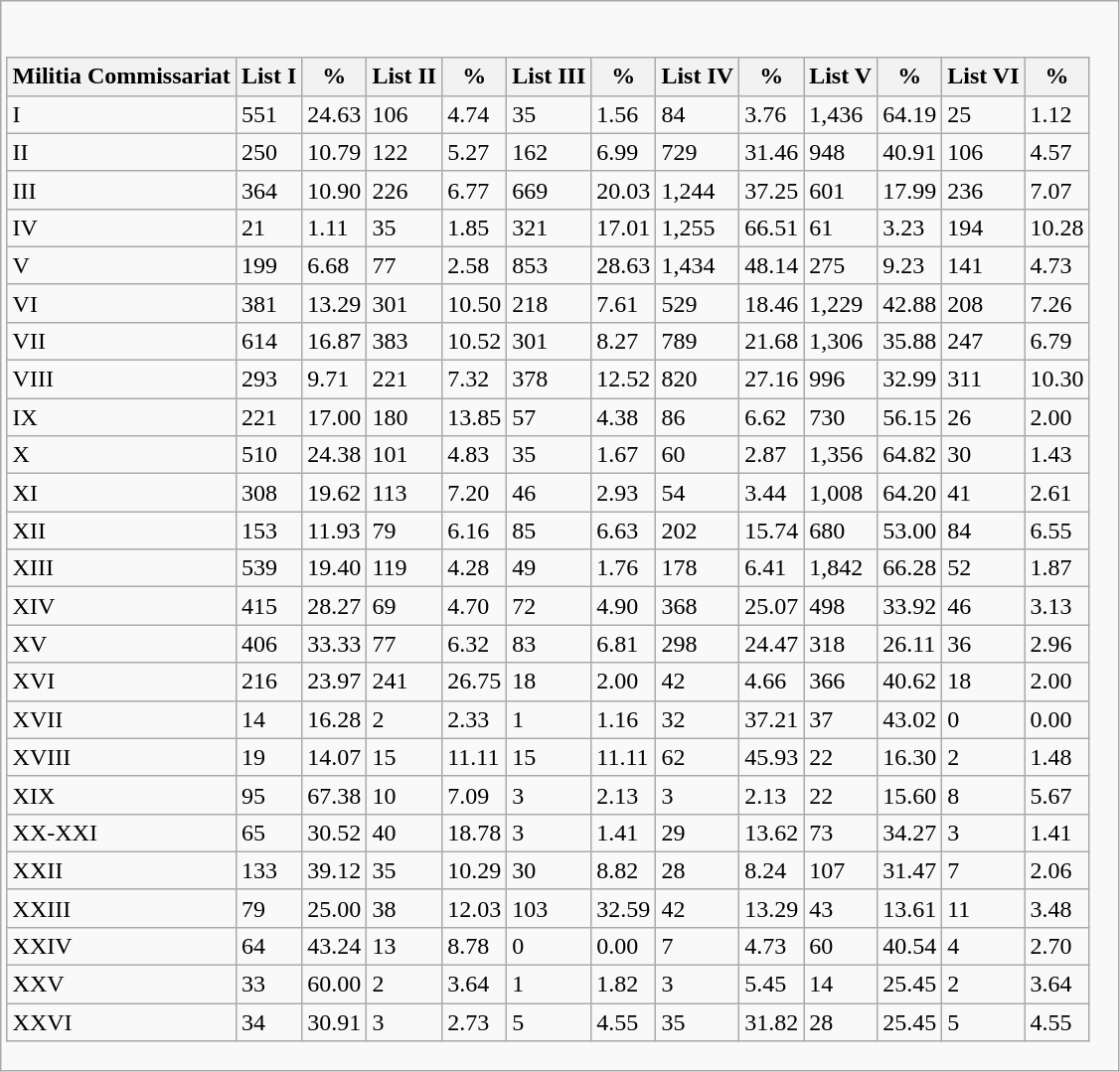<table class="wikitable">
<tr>
<td><br><table class="wikitable collapsible collapsed sortable">
<tr>
<th>Militia Commissariat</th>
<th>List I</th>
<th>%</th>
<th>List II</th>
<th>%</th>
<th>List III</th>
<th>%</th>
<th>List IV</th>
<th>%</th>
<th>List V</th>
<th>%</th>
<th>List VI</th>
<th>%</th>
</tr>
<tr>
<td>I</td>
<td>551</td>
<td>24.63</td>
<td>106</td>
<td>4.74</td>
<td>35</td>
<td>1.56</td>
<td>84</td>
<td>3.76</td>
<td>1,436</td>
<td>64.19</td>
<td>25</td>
<td>1.12</td>
</tr>
<tr>
<td>II</td>
<td>250</td>
<td>10.79</td>
<td>122</td>
<td>5.27</td>
<td>162</td>
<td>6.99</td>
<td>729</td>
<td>31.46</td>
<td>948</td>
<td>40.91</td>
<td>106</td>
<td>4.57</td>
</tr>
<tr>
<td>III</td>
<td>364</td>
<td>10.90</td>
<td>226</td>
<td>6.77</td>
<td>669</td>
<td>20.03</td>
<td>1,244</td>
<td>37.25</td>
<td>601</td>
<td>17.99</td>
<td>236</td>
<td>7.07</td>
</tr>
<tr>
<td>IV</td>
<td>21</td>
<td>1.11</td>
<td>35</td>
<td>1.85</td>
<td>321</td>
<td>17.01</td>
<td>1,255</td>
<td>66.51</td>
<td>61</td>
<td>3.23</td>
<td>194</td>
<td>10.28</td>
</tr>
<tr>
<td>V</td>
<td>199</td>
<td>6.68</td>
<td>77</td>
<td>2.58</td>
<td>853</td>
<td>28.63</td>
<td>1,434</td>
<td>48.14</td>
<td>275</td>
<td>9.23</td>
<td>141</td>
<td>4.73</td>
</tr>
<tr>
<td>VI</td>
<td>381</td>
<td>13.29</td>
<td>301</td>
<td>10.50</td>
<td>218</td>
<td>7.61</td>
<td>529</td>
<td>18.46</td>
<td>1,229</td>
<td>42.88</td>
<td>208</td>
<td>7.26</td>
</tr>
<tr>
<td>VII</td>
<td>614</td>
<td>16.87</td>
<td>383</td>
<td>10.52</td>
<td>301</td>
<td>8.27</td>
<td>789</td>
<td>21.68</td>
<td>1,306</td>
<td>35.88</td>
<td>247</td>
<td>6.79</td>
</tr>
<tr>
<td>VIII</td>
<td>293</td>
<td>9.71</td>
<td>221</td>
<td>7.32</td>
<td>378</td>
<td>12.52</td>
<td>820</td>
<td>27.16</td>
<td>996</td>
<td>32.99</td>
<td>311</td>
<td>10.30</td>
</tr>
<tr>
<td>IX</td>
<td>221</td>
<td>17.00</td>
<td>180</td>
<td>13.85</td>
<td>57</td>
<td>4.38</td>
<td>86</td>
<td>6.62</td>
<td>730</td>
<td>56.15</td>
<td>26</td>
<td>2.00</td>
</tr>
<tr>
<td>X</td>
<td>510</td>
<td>24.38</td>
<td>101</td>
<td>4.83</td>
<td>35</td>
<td>1.67</td>
<td>60</td>
<td>2.87</td>
<td>1,356</td>
<td>64.82</td>
<td>30</td>
<td>1.43</td>
</tr>
<tr>
<td>XI</td>
<td>308</td>
<td>19.62</td>
<td>113</td>
<td>7.20</td>
<td>46</td>
<td>2.93</td>
<td>54</td>
<td>3.44</td>
<td>1,008</td>
<td>64.20</td>
<td>41</td>
<td>2.61</td>
</tr>
<tr>
<td>XII</td>
<td>153</td>
<td>11.93</td>
<td>79</td>
<td>6.16</td>
<td>85</td>
<td>6.63</td>
<td>202</td>
<td>15.74</td>
<td>680</td>
<td>53.00</td>
<td>84</td>
<td>6.55</td>
</tr>
<tr>
<td>XIII</td>
<td>539</td>
<td>19.40</td>
<td>119</td>
<td>4.28</td>
<td>49</td>
<td>1.76</td>
<td>178</td>
<td>6.41</td>
<td>1,842</td>
<td>66.28</td>
<td>52</td>
<td>1.87</td>
</tr>
<tr>
<td>XIV</td>
<td>415</td>
<td>28.27</td>
<td>69</td>
<td>4.70</td>
<td>72</td>
<td>4.90</td>
<td>368</td>
<td>25.07</td>
<td>498</td>
<td>33.92</td>
<td>46</td>
<td>3.13</td>
</tr>
<tr>
<td>XV</td>
<td>406</td>
<td>33.33</td>
<td>77</td>
<td>6.32</td>
<td>83</td>
<td>6.81</td>
<td>298</td>
<td>24.47</td>
<td>318</td>
<td>26.11</td>
<td>36</td>
<td>2.96</td>
</tr>
<tr>
<td>XVI</td>
<td>216</td>
<td>23.97</td>
<td>241</td>
<td>26.75</td>
<td>18</td>
<td>2.00</td>
<td>42</td>
<td>4.66</td>
<td>366</td>
<td>40.62</td>
<td>18</td>
<td>2.00</td>
</tr>
<tr>
<td>XVII</td>
<td>14</td>
<td>16.28</td>
<td>2</td>
<td>2.33</td>
<td>1</td>
<td>1.16</td>
<td>32</td>
<td>37.21</td>
<td>37</td>
<td>43.02</td>
<td>0</td>
<td>0.00</td>
</tr>
<tr>
<td>XVIII</td>
<td>19</td>
<td>14.07</td>
<td>15</td>
<td>11.11</td>
<td>15</td>
<td>11.11</td>
<td>62</td>
<td>45.93</td>
<td>22</td>
<td>16.30</td>
<td>2</td>
<td>1.48</td>
</tr>
<tr>
<td>XIX</td>
<td>95</td>
<td>67.38</td>
<td>10</td>
<td>7.09</td>
<td>3</td>
<td>2.13</td>
<td>3</td>
<td>2.13</td>
<td>22</td>
<td>15.60</td>
<td>8</td>
<td>5.67</td>
</tr>
<tr>
<td>XX-XXI</td>
<td>65</td>
<td>30.52</td>
<td>40</td>
<td>18.78</td>
<td>3</td>
<td>1.41</td>
<td>29</td>
<td>13.62</td>
<td>73</td>
<td>34.27</td>
<td>3</td>
<td>1.41</td>
</tr>
<tr>
<td>XXII</td>
<td>133</td>
<td>39.12</td>
<td>35</td>
<td>10.29</td>
<td>30</td>
<td>8.82</td>
<td>28</td>
<td>8.24</td>
<td>107</td>
<td>31.47</td>
<td>7</td>
<td>2.06</td>
</tr>
<tr>
<td>XXIII</td>
<td>79</td>
<td>25.00</td>
<td>38</td>
<td>12.03</td>
<td>103</td>
<td>32.59</td>
<td>42</td>
<td>13.29</td>
<td>43</td>
<td>13.61</td>
<td>11</td>
<td>3.48</td>
</tr>
<tr>
<td>XXIV</td>
<td>64</td>
<td>43.24</td>
<td>13</td>
<td>8.78</td>
<td>0</td>
<td>0.00</td>
<td>7</td>
<td>4.73</td>
<td>60</td>
<td>40.54</td>
<td>4</td>
<td>2.70</td>
</tr>
<tr>
<td>XXV</td>
<td>33</td>
<td>60.00</td>
<td>2</td>
<td>3.64</td>
<td>1</td>
<td>1.82</td>
<td>3</td>
<td>5.45</td>
<td>14</td>
<td>25.45</td>
<td>2</td>
<td>3.64</td>
</tr>
<tr>
<td>XXVI</td>
<td>34</td>
<td>30.91</td>
<td>3</td>
<td>2.73</td>
<td>5</td>
<td>4.55</td>
<td>35</td>
<td>31.82</td>
<td>28</td>
<td>25.45</td>
<td>5</td>
<td>4.55</td>
</tr>
</table>
</td>
</tr>
</table>
